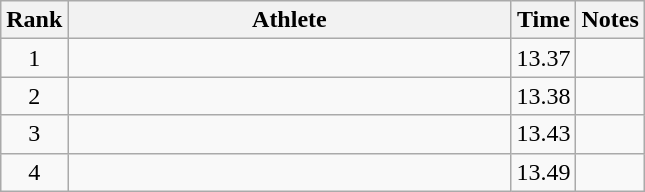<table class="wikitable" style="text-align:center">
<tr>
<th>Rank</th>
<th Style="width:18em">Athlete</th>
<th>Time</th>
<th>Notes</th>
</tr>
<tr>
<td>1</td>
<td style="text-align:left"></td>
<td>13.37</td>
<td></td>
</tr>
<tr>
<td>2</td>
<td style="text-align:left"></td>
<td>13.38</td>
<td></td>
</tr>
<tr>
<td>3</td>
<td style="text-align:left"></td>
<td>13.43</td>
<td></td>
</tr>
<tr>
<td>4</td>
<td style="text-align:left"></td>
<td>13.49</td>
<td></td>
</tr>
</table>
